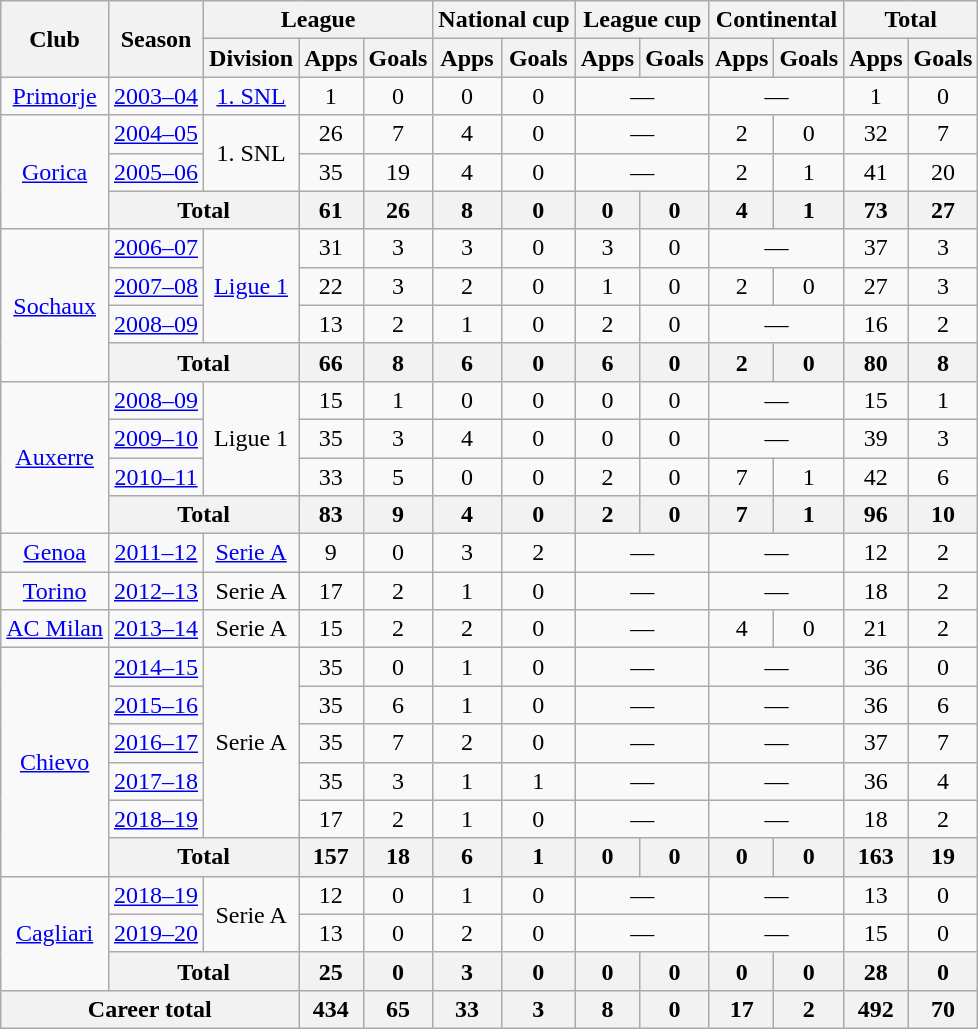<table class="wikitable" style="text-align:center">
<tr>
<th rowspan="2">Club</th>
<th rowspan="2">Season</th>
<th colspan="3">League</th>
<th colspan="2">National cup</th>
<th colspan="2">League cup</th>
<th colspan="2">Continental</th>
<th colspan="2">Total</th>
</tr>
<tr>
<th>Division</th>
<th>Apps</th>
<th>Goals</th>
<th>Apps</th>
<th>Goals</th>
<th>Apps</th>
<th>Goals</th>
<th>Apps</th>
<th>Goals</th>
<th>Apps</th>
<th>Goals</th>
</tr>
<tr>
<td><a href='#'>Primorje</a></td>
<td><a href='#'>2003–04</a></td>
<td><a href='#'>1. SNL</a></td>
<td>1</td>
<td>0</td>
<td>0</td>
<td>0</td>
<td colspan="2">—</td>
<td colspan="2">—</td>
<td>1</td>
<td>0</td>
</tr>
<tr>
<td rowspan="3"><a href='#'>Gorica</a></td>
<td><a href='#'>2004–05</a></td>
<td rowspan="2">1. SNL</td>
<td>26</td>
<td>7</td>
<td>4</td>
<td>0</td>
<td colspan="2">—</td>
<td>2</td>
<td>0</td>
<td>32</td>
<td>7</td>
</tr>
<tr>
<td><a href='#'>2005–06</a></td>
<td>35</td>
<td>19</td>
<td>4</td>
<td>0</td>
<td colspan="2">—</td>
<td>2</td>
<td>1</td>
<td>41</td>
<td>20</td>
</tr>
<tr>
<th colspan="2">Total</th>
<th>61</th>
<th>26</th>
<th>8</th>
<th>0</th>
<th>0</th>
<th>0</th>
<th>4</th>
<th>1</th>
<th>73</th>
<th>27</th>
</tr>
<tr>
<td rowspan="4"><a href='#'>Sochaux</a></td>
<td><a href='#'>2006–07</a></td>
<td rowspan="3"><a href='#'>Ligue 1</a></td>
<td>31</td>
<td>3</td>
<td>3</td>
<td>0</td>
<td>3</td>
<td>0</td>
<td colspan="2">—</td>
<td>37</td>
<td>3</td>
</tr>
<tr>
<td><a href='#'>2007–08</a></td>
<td>22</td>
<td>3</td>
<td>2</td>
<td>0</td>
<td>1</td>
<td>0</td>
<td>2</td>
<td>0</td>
<td>27</td>
<td>3</td>
</tr>
<tr>
<td><a href='#'>2008–09</a></td>
<td>13</td>
<td>2</td>
<td>1</td>
<td>0</td>
<td>2</td>
<td>0</td>
<td colspan="2">—</td>
<td>16</td>
<td>2</td>
</tr>
<tr>
<th colspan="2">Total</th>
<th>66</th>
<th>8</th>
<th>6</th>
<th>0</th>
<th>6</th>
<th>0</th>
<th>2</th>
<th>0</th>
<th>80</th>
<th>8</th>
</tr>
<tr>
<td rowspan="4"><a href='#'>Auxerre</a></td>
<td><a href='#'>2008–09</a></td>
<td rowspan="3">Ligue 1</td>
<td>15</td>
<td>1</td>
<td>0</td>
<td>0</td>
<td>0</td>
<td>0</td>
<td colspan="2">—</td>
<td>15</td>
<td>1</td>
</tr>
<tr>
<td><a href='#'>2009–10</a></td>
<td>35</td>
<td>3</td>
<td>4</td>
<td>0</td>
<td>0</td>
<td>0</td>
<td colspan="2">—</td>
<td>39</td>
<td>3</td>
</tr>
<tr>
<td><a href='#'>2010–11</a></td>
<td>33</td>
<td>5</td>
<td>0</td>
<td>0</td>
<td>2</td>
<td>0</td>
<td>7</td>
<td>1</td>
<td>42</td>
<td>6</td>
</tr>
<tr>
<th colspan="2">Total</th>
<th>83</th>
<th>9</th>
<th>4</th>
<th>0</th>
<th>2</th>
<th>0</th>
<th>7</th>
<th>1</th>
<th>96</th>
<th>10</th>
</tr>
<tr>
<td><a href='#'>Genoa</a></td>
<td><a href='#'>2011–12</a></td>
<td><a href='#'>Serie A</a></td>
<td>9</td>
<td>0</td>
<td>3</td>
<td>2</td>
<td colspan="2">—</td>
<td colspan="2">—</td>
<td>12</td>
<td>2</td>
</tr>
<tr>
<td><a href='#'>Torino</a></td>
<td><a href='#'>2012–13</a></td>
<td>Serie A</td>
<td>17</td>
<td>2</td>
<td>1</td>
<td>0</td>
<td colspan="2">—</td>
<td colspan="2">—</td>
<td>18</td>
<td>2</td>
</tr>
<tr>
<td><a href='#'>AC Milan</a></td>
<td><a href='#'>2013–14</a></td>
<td>Serie A</td>
<td>15</td>
<td>2</td>
<td>2</td>
<td>0</td>
<td colspan="2">—</td>
<td>4</td>
<td>0</td>
<td>21</td>
<td>2</td>
</tr>
<tr>
<td rowspan="6"><a href='#'>Chievo</a></td>
<td><a href='#'>2014–15</a></td>
<td rowspan="5">Serie A</td>
<td>35</td>
<td>0</td>
<td>1</td>
<td>0</td>
<td colspan="2">—</td>
<td colspan="2">—</td>
<td>36</td>
<td>0</td>
</tr>
<tr>
<td><a href='#'>2015–16</a></td>
<td>35</td>
<td>6</td>
<td>1</td>
<td>0</td>
<td colspan="2">—</td>
<td colspan="2">—</td>
<td>36</td>
<td>6</td>
</tr>
<tr>
<td><a href='#'>2016–17</a></td>
<td>35</td>
<td>7</td>
<td>2</td>
<td>0</td>
<td colspan="2">—</td>
<td colspan="2">—</td>
<td>37</td>
<td>7</td>
</tr>
<tr>
<td><a href='#'>2017–18</a></td>
<td>35</td>
<td>3</td>
<td>1</td>
<td>1</td>
<td colspan="2">—</td>
<td colspan="2">—</td>
<td>36</td>
<td>4</td>
</tr>
<tr>
<td><a href='#'>2018–19</a></td>
<td>17</td>
<td>2</td>
<td>1</td>
<td>0</td>
<td colspan="2">—</td>
<td colspan="2">—</td>
<td>18</td>
<td>2</td>
</tr>
<tr>
<th colspan="2">Total</th>
<th>157</th>
<th>18</th>
<th>6</th>
<th>1</th>
<th>0</th>
<th>0</th>
<th>0</th>
<th>0</th>
<th>163</th>
<th>19</th>
</tr>
<tr>
<td rowspan="3"><a href='#'>Cagliari</a></td>
<td><a href='#'>2018–19</a></td>
<td rowspan="2">Serie A</td>
<td>12</td>
<td>0</td>
<td>1</td>
<td>0</td>
<td colspan="2">—</td>
<td colspan="2">—</td>
<td>13</td>
<td>0</td>
</tr>
<tr>
<td><a href='#'>2019–20</a></td>
<td>13</td>
<td>0</td>
<td>2</td>
<td>0</td>
<td colspan="2">—</td>
<td colspan="2">—</td>
<td>15</td>
<td>0</td>
</tr>
<tr>
<th colspan="2">Total</th>
<th>25</th>
<th>0</th>
<th>3</th>
<th>0</th>
<th>0</th>
<th>0</th>
<th>0</th>
<th>0</th>
<th>28</th>
<th>0</th>
</tr>
<tr>
<th colspan="3">Career total</th>
<th>434</th>
<th>65</th>
<th>33</th>
<th>3</th>
<th>8</th>
<th>0</th>
<th>17</th>
<th>2</th>
<th>492</th>
<th>70</th>
</tr>
</table>
